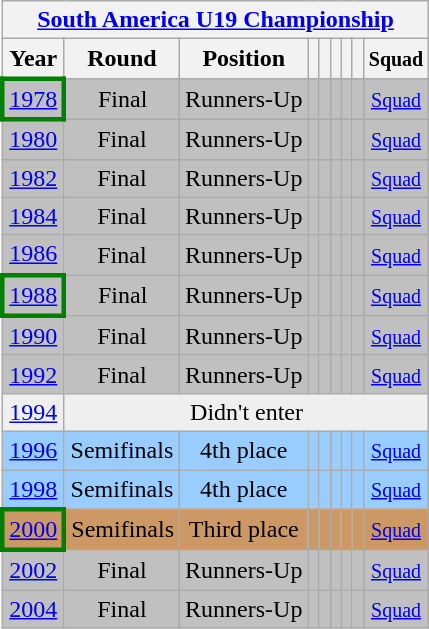<table class="wikitable" style="text-align: center;">
<tr>
<th colspan=9><a href='#'>South America U19 Championship</a></th>
</tr>
<tr>
<th>Year</th>
<th>Round</th>
<th>Position</th>
<th></th>
<th></th>
<th></th>
<th></th>
<th></th>
<th><small>Squad</small></th>
</tr>
<tr bgcolor=silver>
<td Style="border:3px solid green"> <a href='#'>1978</a></td>
<td>Final</td>
<td>Runners-Up</td>
<td></td>
<td></td>
<td></td>
<td></td>
<td></td>
<td><small> <a href='#'>Squad</a></small></td>
</tr>
<tr bgcolor=silver>
<td> <a href='#'>1980</a></td>
<td>Final</td>
<td>Runners-Up</td>
<td></td>
<td></td>
<td></td>
<td></td>
<td></td>
<td><small> <a href='#'>Squad</a></small></td>
</tr>
<tr bgcolor=silver>
<td> <a href='#'>1982</a></td>
<td>Final</td>
<td>Runners-Up</td>
<td></td>
<td></td>
<td></td>
<td></td>
<td></td>
<td><small> <a href='#'>Squad</a></small></td>
</tr>
<tr bgcolor=silver>
<td> <a href='#'>1984</a></td>
<td>Final</td>
<td>Runners-Up</td>
<td></td>
<td></td>
<td></td>
<td></td>
<td></td>
<td><small> <a href='#'>Squad</a></small></td>
</tr>
<tr bgcolor=silver>
<td> <a href='#'>1986</a></td>
<td>Final</td>
<td>Runners-Up</td>
<td></td>
<td></td>
<td></td>
<td></td>
<td></td>
<td><small> <a href='#'>Squad</a></small></td>
</tr>
<tr bgcolor=silver>
<td Style="border:3px solid green"> <a href='#'>1988</a></td>
<td>Final</td>
<td>Runners-Up</td>
<td></td>
<td></td>
<td></td>
<td></td>
<td></td>
<td><small> <a href='#'>Squad</a></small></td>
</tr>
<tr bgcolor=silver>
<td> <a href='#'>1990</a></td>
<td>Final</td>
<td>Runners-Up</td>
<td></td>
<td></td>
<td></td>
<td></td>
<td></td>
<td><small> <a href='#'>Squad</a></small></td>
</tr>
<tr bgcolor=silver>
<td> <a href='#'>1992</a></td>
<td>Final</td>
<td>Runners-Up</td>
<td></td>
<td></td>
<td></td>
<td></td>
<td></td>
<td><small> <a href='#'>Squad</a></small></td>
</tr>
<tr bgcolor="efefef">
<td> <a href='#'>1994</a></td>
<td colspan=9>Didn't enter</td>
</tr>
<tr bgcolor=9acdff>
<td> <a href='#'>1996</a></td>
<td>Semifinals</td>
<td>4th place</td>
<td></td>
<td></td>
<td></td>
<td></td>
<td></td>
<td><small> <a href='#'>Squad</a></small></td>
</tr>
<tr bgcolor=9acdff>
<td> <a href='#'>1998</a></td>
<td>Semifinals</td>
<td>4th place</td>
<td></td>
<td></td>
<td></td>
<td></td>
<td></td>
<td><small> <a href='#'>Squad</a></small></td>
</tr>
<tr bgcolor=cc9966>
<td Style="border:3px solid green"> <a href='#'>2000</a></td>
<td>Semifinals</td>
<td>Third place</td>
<td></td>
<td></td>
<td></td>
<td></td>
<td></td>
<td><small> <a href='#'>Squad</a></small></td>
</tr>
<tr bgcolor=silver>
<td> <a href='#'>2002</a></td>
<td>Final</td>
<td>Runners-Up</td>
<td></td>
<td></td>
<td></td>
<td></td>
<td></td>
<td><small> <a href='#'>Squad</a></small></td>
</tr>
<tr bgcolor=silver>
<td> <a href='#'>2004</a></td>
<td>Final</td>
<td>Runners-Up</td>
<td></td>
<td></td>
<td></td>
<td></td>
<td></td>
<td><small> <a href='#'>Squad</a></small></td>
</tr>
</table>
